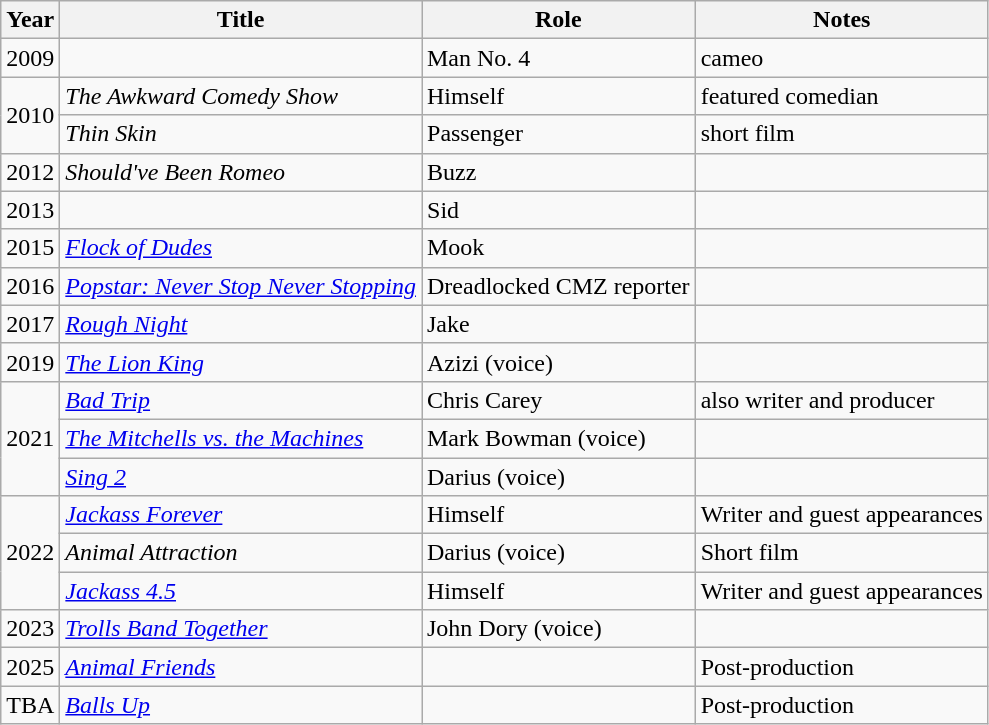<table class="wikitable sortable">
<tr>
<th>Year</th>
<th>Title</th>
<th>Role</th>
<th class="unsortable">Notes</th>
</tr>
<tr>
<td>2009</td>
<td><em></em></td>
<td>Man No. 4</td>
<td>cameo</td>
</tr>
<tr>
<td rowspan="2">2010</td>
<td><em>The Awkward Comedy Show</em></td>
<td>Himself</td>
<td>featured comedian</td>
</tr>
<tr>
<td><em>Thin Skin</em></td>
<td>Passenger</td>
<td>short film</td>
</tr>
<tr>
<td>2012</td>
<td><em>Should've Been Romeo</em></td>
<td>Buzz</td>
<td></td>
</tr>
<tr>
<td>2013</td>
<td><em></em></td>
<td>Sid</td>
<td></td>
</tr>
<tr>
<td>2015</td>
<td><em><a href='#'>Flock of Dudes</a></em></td>
<td>Mook</td>
<td></td>
</tr>
<tr>
<td>2016</td>
<td><em><a href='#'>Popstar: Never Stop Never Stopping</a></em></td>
<td>Dreadlocked CMZ reporter</td>
<td></td>
</tr>
<tr>
<td>2017</td>
<td><em><a href='#'>Rough Night</a></em></td>
<td>Jake</td>
<td></td>
</tr>
<tr>
<td>2019</td>
<td><em><a href='#'>The Lion King</a></em></td>
<td>Azizi (voice)</td>
<td></td>
</tr>
<tr>
<td rowspan="3">2021</td>
<td><em><a href='#'>Bad Trip</a></em></td>
<td>Chris Carey</td>
<td>also writer and producer</td>
</tr>
<tr>
<td><em><a href='#'>The Mitchells vs. the Machines</a></em></td>
<td>Mark Bowman (voice)</td>
<td></td>
</tr>
<tr>
<td><em><a href='#'>Sing 2</a></em></td>
<td>Darius (voice)</td>
<td></td>
</tr>
<tr>
<td rowspan="3">2022</td>
<td><em><a href='#'>Jackass Forever</a></em></td>
<td>Himself</td>
<td>Writer and guest appearances</td>
</tr>
<tr>
<td><em>Animal Attraction</em></td>
<td>Darius (voice)</td>
<td>Short film</td>
</tr>
<tr>
<td><em><a href='#'>Jackass 4.5</a></em></td>
<td>Himself</td>
<td>Writer and guest appearances</td>
</tr>
<tr>
<td>2023</td>
<td><em><a href='#'>Trolls Band Together</a></em></td>
<td>John Dory (voice)</td>
<td></td>
</tr>
<tr>
<td>2025</td>
<td><em><a href='#'>Animal Friends</a></em></td>
<td></td>
<td>Post-production</td>
</tr>
<tr>
<td>TBA</td>
<td><em><a href='#'>Balls Up</a></em></td>
<td></td>
<td>Post-production</td>
</tr>
</table>
